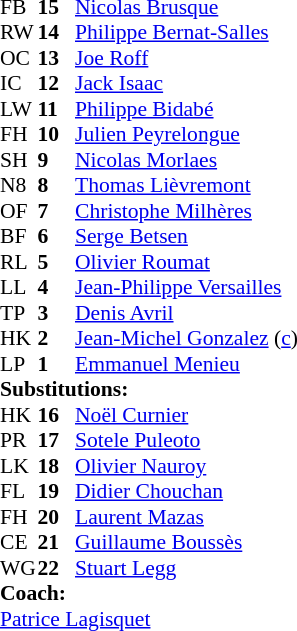<table style="font-size: 90%" cellspacing="0" cellpadding="0">
<tr>
<th width="25"></th>
<th width="25"></th>
</tr>
<tr>
<td>FB</td>
<td><strong>15</strong></td>
<td> <a href='#'>Nicolas Brusque</a></td>
</tr>
<tr>
<td>RW</td>
<td><strong>14</strong></td>
<td> <a href='#'>Philippe Bernat-Salles</a></td>
</tr>
<tr>
<td>OC</td>
<td><strong>13</strong></td>
<td> <a href='#'>Joe Roff</a></td>
</tr>
<tr>
<td>IC</td>
<td><strong>12</strong></td>
<td> <a href='#'>Jack Isaac</a></td>
<td></td>
</tr>
<tr>
<td>LW</td>
<td><strong>11</strong></td>
<td> <a href='#'>Philippe Bidabé</a></td>
<td></td>
</tr>
<tr>
<td>FH</td>
<td><strong>10</strong></td>
<td> <a href='#'>Julien Peyrelongue</a></td>
</tr>
<tr>
<td>SH</td>
<td><strong>9</strong></td>
<td> <a href='#'>Nicolas Morlaes</a></td>
<td></td>
</tr>
<tr>
<td>N8</td>
<td><strong>8</strong></td>
<td> <a href='#'>Thomas Lièvremont</a></td>
</tr>
<tr>
<td>OF</td>
<td><strong>7</strong></td>
<td> <a href='#'>Christophe Milhères</a></td>
<td></td>
</tr>
<tr>
<td>BF</td>
<td><strong>6</strong></td>
<td> <a href='#'>Serge Betsen</a></td>
</tr>
<tr>
<td>RL</td>
<td><strong>5</strong></td>
<td> <a href='#'>Olivier Roumat</a></td>
</tr>
<tr>
<td>LL</td>
<td><strong>4</strong></td>
<td> <a href='#'>Jean-Philippe Versailles</a></td>
<td></td>
</tr>
<tr>
<td>TP</td>
<td><strong>3</strong></td>
<td> <a href='#'>Denis Avril</a></td>
<td></td>
</tr>
<tr>
<td>HK</td>
<td><strong>2</strong></td>
<td> <a href='#'>Jean-Michel Gonzalez</a> (<a href='#'>c</a>)</td>
</tr>
<tr>
<td>LP</td>
<td><strong>1</strong></td>
<td> <a href='#'>Emmanuel Menieu</a></td>
<td></td>
</tr>
<tr>
<td colspan=3><strong>Substitutions:</strong></td>
</tr>
<tr>
<td>HK</td>
<td><strong>16</strong></td>
<td> <a href='#'>Noël Curnier</a></td>
<td></td>
</tr>
<tr>
<td>PR</td>
<td><strong>17</strong></td>
<td> <a href='#'>Sotele Puleoto</a></td>
<td></td>
</tr>
<tr>
<td>LK</td>
<td><strong>18</strong></td>
<td> <a href='#'>Olivier Nauroy</a></td>
<td></td>
</tr>
<tr>
<td>FL</td>
<td><strong>19</strong></td>
<td> <a href='#'>Didier Chouchan</a></td>
<td></td>
</tr>
<tr>
<td>FH</td>
<td><strong>20</strong></td>
<td> <a href='#'>Laurent Mazas</a></td>
<td></td>
</tr>
<tr>
<td>CE</td>
<td><strong>21</strong></td>
<td> <a href='#'>Guillaume Boussès</a></td>
<td></td>
</tr>
<tr>
<td>WG</td>
<td><strong>22</strong></td>
<td> <a href='#'>Stuart Legg</a></td>
<td></td>
</tr>
<tr>
<td colspan="3"><strong>Coach:</strong></td>
</tr>
<tr>
<td colspan="4"> <a href='#'>Patrice Lagisquet</a></td>
</tr>
</table>
